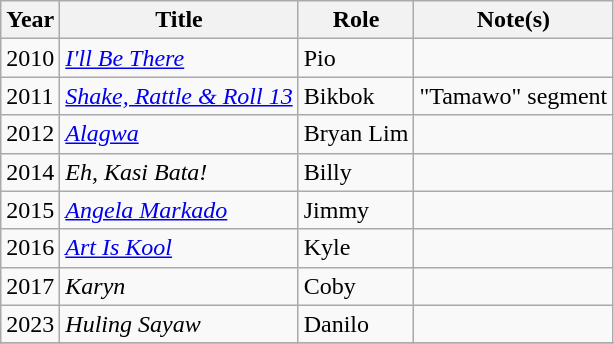<table class="wikitable plainrowheaders sortable">
<tr>
<th scope="col">Year</th>
<th scope="col">Title</th>
<th scope="col" class="unsortable">Role</th>
<th scope="col" class="unsortable">Note(s)</th>
</tr>
<tr>
<td>2010</td>
<td><em><a href='#'>I'll Be There</a></em></td>
<td>Pio</td>
<td></td>
</tr>
<tr>
<td>2011</td>
<td><em><a href='#'>Shake, Rattle & Roll 13</a></em></td>
<td>Bikbok</td>
<td>"Tamawo" segment</td>
</tr>
<tr>
<td>2012</td>
<td><em><a href='#'>Alagwa</a></em></td>
<td>Bryan Lim</td>
<td></td>
</tr>
<tr>
<td>2014</td>
<td><em>Eh, Kasi Bata!</em></td>
<td>Billy</td>
<td></td>
</tr>
<tr>
<td>2015</td>
<td><em><a href='#'>Angela Markado</a></em></td>
<td>Jimmy</td>
<td></td>
</tr>
<tr>
<td>2016</td>
<td><em><a href='#'>Art Is Kool</a></em></td>
<td>Kyle</td>
<td></td>
</tr>
<tr>
<td>2017</td>
<td><em>Karyn</em></td>
<td>Coby</td>
<td></td>
</tr>
<tr>
<td>2023</td>
<td><em>Huling Sayaw</em></td>
<td>Danilo</td>
<td></td>
</tr>
<tr>
</tr>
</table>
